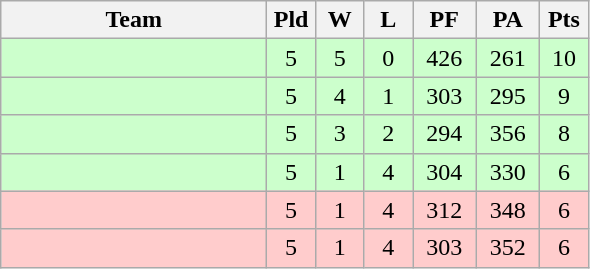<table class="wikitable" style="text-align:center;">
<tr>
<th width=170>Team</th>
<th width=25>Pld</th>
<th width=25>W</th>
<th width=25>L</th>
<th width=35>PF</th>
<th width=35>PA</th>
<th width=25>Pts</th>
</tr>
<tr bgcolor=#ccffcc>
<td align="left"></td>
<td>5</td>
<td>5</td>
<td>0</td>
<td>426</td>
<td>261</td>
<td>10</td>
</tr>
<tr bgcolor=#ccffcc>
<td align="left"></td>
<td>5</td>
<td>4</td>
<td>1</td>
<td>303</td>
<td>295</td>
<td>9</td>
</tr>
<tr bgcolor=#ccffcc>
<td align="left"></td>
<td>5</td>
<td>3</td>
<td>2</td>
<td>294</td>
<td>356</td>
<td>8</td>
</tr>
<tr bgcolor=#ccffcc>
<td align="left"></td>
<td>5</td>
<td>1</td>
<td>4</td>
<td>304</td>
<td>330</td>
<td>6</td>
</tr>
<tr bgcolor=#ffcccc>
<td align="left"></td>
<td>5</td>
<td>1</td>
<td>4</td>
<td>312</td>
<td>348</td>
<td>6</td>
</tr>
<tr bgcolor=#ffcccc>
<td align="left"></td>
<td>5</td>
<td>1</td>
<td>4</td>
<td>303</td>
<td>352</td>
<td>6</td>
</tr>
</table>
